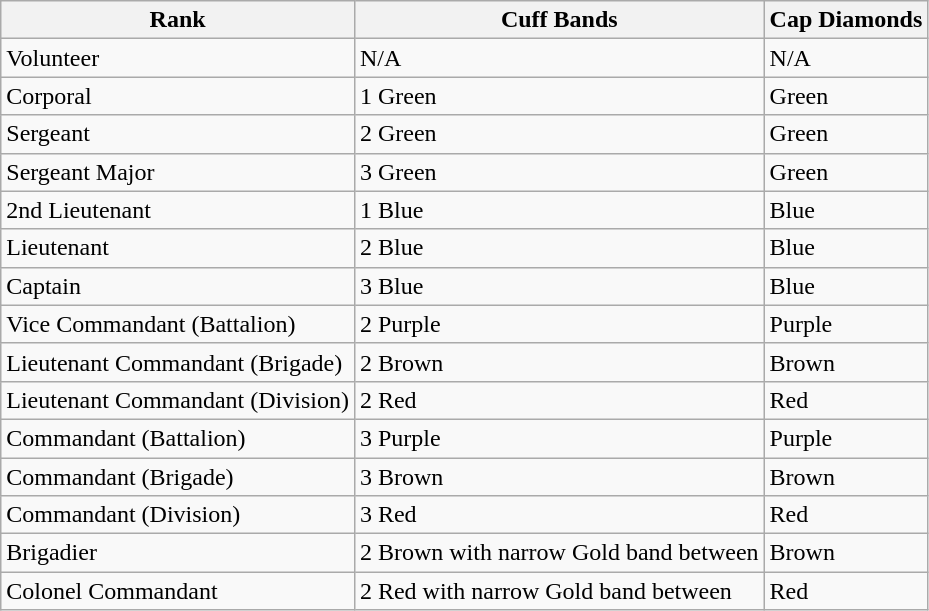<table class="wikitable">
<tr>
<th>Rank</th>
<th>Cuff Bands</th>
<th>Cap Diamonds</th>
</tr>
<tr>
<td>Volunteer</td>
<td>N/A</td>
<td>N/A</td>
</tr>
<tr>
<td>Corporal</td>
<td>1 Green</td>
<td>Green</td>
</tr>
<tr>
<td>Sergeant</td>
<td>2 Green</td>
<td>Green</td>
</tr>
<tr>
<td>Sergeant Major</td>
<td>3 Green</td>
<td>Green</td>
</tr>
<tr>
<td>2nd Lieutenant</td>
<td>1 Blue</td>
<td>Blue</td>
</tr>
<tr>
<td>Lieutenant</td>
<td>2 Blue</td>
<td>Blue</td>
</tr>
<tr>
<td>Captain</td>
<td>3 Blue</td>
<td>Blue</td>
</tr>
<tr>
<td>Vice Commandant (Battalion)</td>
<td>2 Purple</td>
<td>Purple</td>
</tr>
<tr>
<td>Lieutenant Commandant (Brigade)</td>
<td>2 Brown</td>
<td>Brown</td>
</tr>
<tr>
<td>Lieutenant Commandant (Division)</td>
<td>2 Red</td>
<td>Red</td>
</tr>
<tr>
<td>Commandant (Battalion)</td>
<td>3 Purple</td>
<td>Purple</td>
</tr>
<tr>
<td>Commandant (Brigade)</td>
<td>3 Brown</td>
<td>Brown</td>
</tr>
<tr>
<td>Commandant (Division)</td>
<td>3 Red</td>
<td>Red</td>
</tr>
<tr>
<td>Brigadier</td>
<td>2 Brown with narrow Gold band between</td>
<td>Brown</td>
</tr>
<tr>
<td>Colonel Commandant</td>
<td>2 Red with narrow Gold band between</td>
<td>Red</td>
</tr>
</table>
